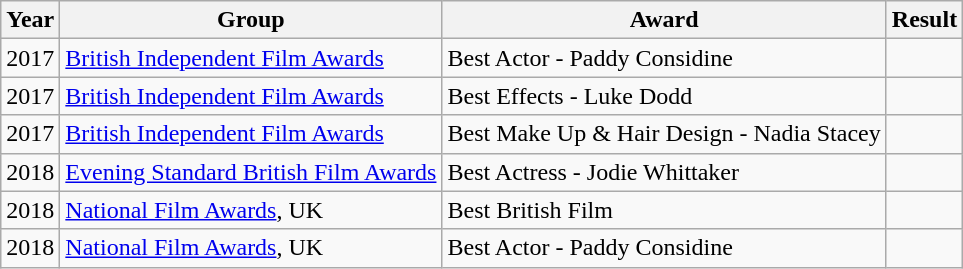<table class="wikitable sortable">
<tr>
<th>Year</th>
<th>Group</th>
<th>Award</th>
<th>Result</th>
</tr>
<tr>
<td>2017</td>
<td><a href='#'>British Independent Film Awards</a></td>
<td>Best Actor - Paddy Considine</td>
<td></td>
</tr>
<tr>
<td>2017</td>
<td><a href='#'>British Independent Film Awards</a></td>
<td>Best Effects - Luke Dodd</td>
<td></td>
</tr>
<tr>
<td>2017</td>
<td><a href='#'>British Independent Film Awards</a></td>
<td>Best Make Up & Hair Design - Nadia Stacey</td>
<td></td>
</tr>
<tr>
<td>2018</td>
<td><a href='#'>Evening Standard British Film Awards</a></td>
<td>Best Actress - Jodie Whittaker</td>
<td></td>
</tr>
<tr>
<td>2018</td>
<td><a href='#'>National Film Awards</a>, UK</td>
<td>Best British Film</td>
<td></td>
</tr>
<tr>
<td>2018</td>
<td><a href='#'>National Film Awards</a>, UK</td>
<td>Best Actor - Paddy Considine</td>
<td></td>
</tr>
</table>
